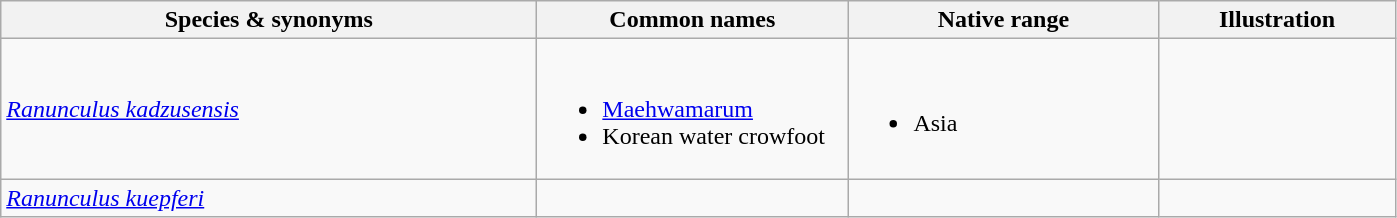<table class="wikitable">
<tr>
<th width=350>Species & synonyms</th>
<th width=200>Common names</th>
<th width=200>Native range</th>
<th width=150>Illustration</th>
</tr>
<tr>
<td><em><a href='#'>Ranunculus kadzusensis</a></em></td>
<td><br><ul><li><a href='#'>Maehwamarum</a></li><li>Korean water crowfoot</li></ul></td>
<td><br><ul><li>Asia</li></ul></td>
<td></td>
</tr>
<tr>
<td><em><a href='#'>Ranunculus kuepferi</a></em></td>
<td></td>
<td></td>
<td></td>
</tr>
</table>
